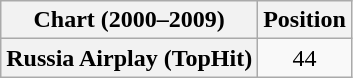<table class="wikitable plainrowheaders" style="text-align:center">
<tr>
<th scope="col">Chart (2000–2009)</th>
<th scope="col">Position</th>
</tr>
<tr>
<th scope="row">Russia Airplay (TopHit)</th>
<td>44</td>
</tr>
</table>
